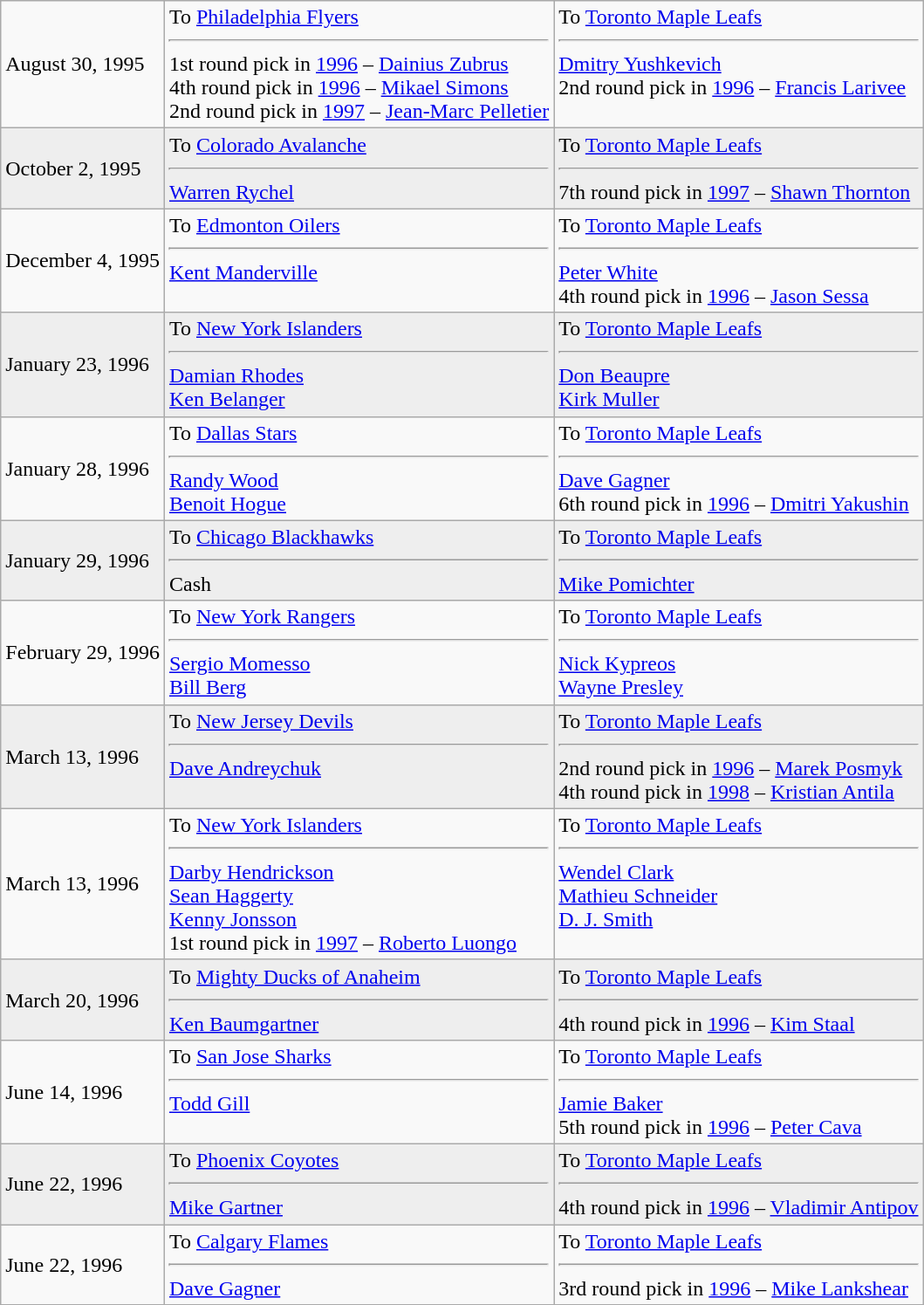<table class="wikitable">
<tr>
<td>August 30, 1995</td>
<td valign="top">To <a href='#'>Philadelphia Flyers</a><hr>1st round pick in <a href='#'>1996</a> – <a href='#'>Dainius Zubrus</a> <br> 4th round pick in <a href='#'>1996</a> – <a href='#'>Mikael Simons</a> <br> 2nd round pick in <a href='#'>1997</a> – <a href='#'>Jean-Marc Pelletier</a></td>
<td valign="top">To <a href='#'>Toronto Maple Leafs</a><hr><a href='#'>Dmitry Yushkevich</a> <br> 2nd round pick in <a href='#'>1996</a> – <a href='#'>Francis Larivee</a></td>
</tr>
<tr bgcolor="#eeeeee">
<td>October 2, 1995</td>
<td valign="top">To <a href='#'>Colorado Avalanche</a><hr><a href='#'>Warren Rychel</a></td>
<td valign="top">To <a href='#'>Toronto Maple Leafs</a><hr>7th round pick in <a href='#'>1997</a> – <a href='#'>Shawn Thornton</a></td>
</tr>
<tr>
<td>December 4, 1995</td>
<td valign="top">To <a href='#'>Edmonton Oilers</a><hr><a href='#'>Kent Manderville</a></td>
<td valign="top">To <a href='#'>Toronto Maple Leafs</a><hr><a href='#'>Peter White</a> <br> 4th round pick in <a href='#'>1996</a> – <a href='#'>Jason Sessa</a></td>
</tr>
<tr bgcolor="#eeeeee">
<td>January 23, 1996</td>
<td valign="top">To <a href='#'>New York Islanders</a><hr><a href='#'>Damian Rhodes</a> <br> <a href='#'>Ken Belanger</a></td>
<td valign="top">To <a href='#'>Toronto Maple Leafs</a><hr><a href='#'>Don Beaupre</a> <br> <a href='#'>Kirk Muller</a></td>
</tr>
<tr>
<td>January 28, 1996</td>
<td valign="top">To <a href='#'>Dallas Stars</a><hr><a href='#'>Randy Wood</a> <br> <a href='#'>Benoit Hogue</a></td>
<td valign="top">To <a href='#'>Toronto Maple Leafs</a><hr><a href='#'>Dave Gagner</a> <br> 6th round pick in <a href='#'>1996</a> – <a href='#'>Dmitri Yakushin</a></td>
</tr>
<tr bgcolor="#eeeeee">
<td>January 29, 1996</td>
<td valign="top">To <a href='#'>Chicago Blackhawks</a><hr>Cash</td>
<td valign="top">To <a href='#'>Toronto Maple Leafs</a><hr><a href='#'>Mike Pomichter</a></td>
</tr>
<tr>
<td>February 29, 1996</td>
<td valign="top">To <a href='#'>New York Rangers</a><hr><a href='#'>Sergio Momesso</a> <br> <a href='#'>Bill Berg</a></td>
<td valign="top">To <a href='#'>Toronto Maple Leafs</a><hr><a href='#'>Nick Kypreos</a> <br> <a href='#'>Wayne Presley</a></td>
</tr>
<tr bgcolor="#eeeeee">
<td>March 13, 1996</td>
<td valign="top">To <a href='#'>New Jersey Devils</a><hr><a href='#'>Dave Andreychuk</a></td>
<td valign="top">To <a href='#'>Toronto Maple Leafs</a><hr>2nd round pick in <a href='#'>1996</a> – <a href='#'>Marek Posmyk</a> <br> 4th round pick in <a href='#'>1998</a> – <a href='#'>Kristian Antila</a></td>
</tr>
<tr>
<td>March 13, 1996</td>
<td valign="top">To <a href='#'>New York Islanders</a><hr><a href='#'>Darby Hendrickson</a> <br> <a href='#'>Sean Haggerty</a> <br> <a href='#'>Kenny Jonsson</a> <br> 1st round pick in <a href='#'>1997</a> – <a href='#'>Roberto Luongo</a></td>
<td valign="top">To <a href='#'>Toronto Maple Leafs</a><hr><a href='#'>Wendel Clark</a> <br> <a href='#'>Mathieu Schneider</a> <br> <a href='#'>D. J. Smith</a></td>
</tr>
<tr bgcolor="#eeeeee">
<td>March 20, 1996</td>
<td valign="top">To <a href='#'>Mighty Ducks of Anaheim</a><hr><a href='#'>Ken Baumgartner</a></td>
<td valign="top">To <a href='#'>Toronto Maple Leafs</a><hr>4th round pick in <a href='#'>1996</a> – <a href='#'>Kim Staal</a></td>
</tr>
<tr>
<td>June 14, 1996</td>
<td valign="top">To <a href='#'>San Jose Sharks</a><hr><a href='#'>Todd Gill</a></td>
<td valign="top">To <a href='#'>Toronto Maple Leafs</a><hr><a href='#'>Jamie Baker</a> <br> 5th round pick in <a href='#'>1996</a> – <a href='#'>Peter Cava</a></td>
</tr>
<tr bgcolor="#eeeeee">
<td>June 22, 1996</td>
<td valign="top">To <a href='#'>Phoenix Coyotes</a><hr><a href='#'>Mike Gartner</a></td>
<td valign="top">To <a href='#'>Toronto Maple Leafs</a><hr>4th round pick in <a href='#'>1996</a> – <a href='#'>Vladimir Antipov</a></td>
</tr>
<tr>
<td>June 22, 1996</td>
<td valign="top">To <a href='#'>Calgary Flames</a><hr><a href='#'>Dave Gagner</a></td>
<td valign="top">To <a href='#'>Toronto Maple Leafs</a><hr>3rd round pick in <a href='#'>1996</a> – <a href='#'>Mike Lankshear</a></td>
</tr>
</table>
